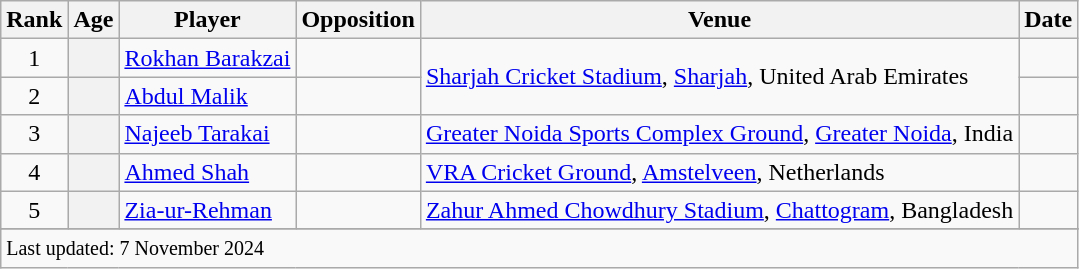<table class="wikitable sortable">
<tr>
<th scope=col>Rank</th>
<th scope=col>Age</th>
<th scope=col>Player</th>
<th scope=col>Opposition</th>
<th scope=col>Venue</th>
<th scope=col>Date</th>
</tr>
<tr>
<td align=center>1</td>
<th></th>
<td><a href='#'>Rokhan Barakzai</a></td>
<td></td>
<td rowspan=2><a href='#'>Sharjah Cricket Stadium</a>, <a href='#'>Sharjah</a>, United Arab Emirates</td>
<td></td>
</tr>
<tr>
<td align=center>2</td>
<th></th>
<td><a href='#'>Abdul Malik</a></td>
<td></td>
<td></td>
</tr>
<tr>
<td align=center>3</td>
<th></th>
<td><a href='#'>Najeeb Tarakai</a></td>
<td></td>
<td><a href='#'>Greater Noida Sports Complex Ground</a>, <a href='#'>Greater Noida</a>, India</td>
<td></td>
</tr>
<tr>
<td align=center>4</td>
<th></th>
<td><a href='#'>Ahmed Shah</a></td>
<td></td>
<td><a href='#'>VRA Cricket Ground</a>, <a href='#'>Amstelveen</a>, Netherlands</td>
<td></td>
</tr>
<tr>
<td align=center>5</td>
<th></th>
<td><a href='#'>Zia-ur-Rehman</a></td>
<td></td>
<td><a href='#'>Zahur Ahmed Chowdhury Stadium</a>, <a href='#'>Chattogram</a>, Bangladesh</td>
<td></td>
</tr>
<tr>
</tr>
<tr class=sortbottom>
<td colspan=7><small>Last updated: 7 November 2024</small></td>
</tr>
</table>
